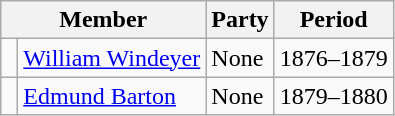<table class="wikitable">
<tr>
<th colspan="2">Member</th>
<th>Party</th>
<th>Period</th>
</tr>
<tr>
<td> </td>
<td><a href='#'>William Windeyer</a></td>
<td>None</td>
<td>1876–1879</td>
</tr>
<tr>
<td> </td>
<td><a href='#'>Edmund Barton</a></td>
<td>None</td>
<td>1879–1880</td>
</tr>
</table>
